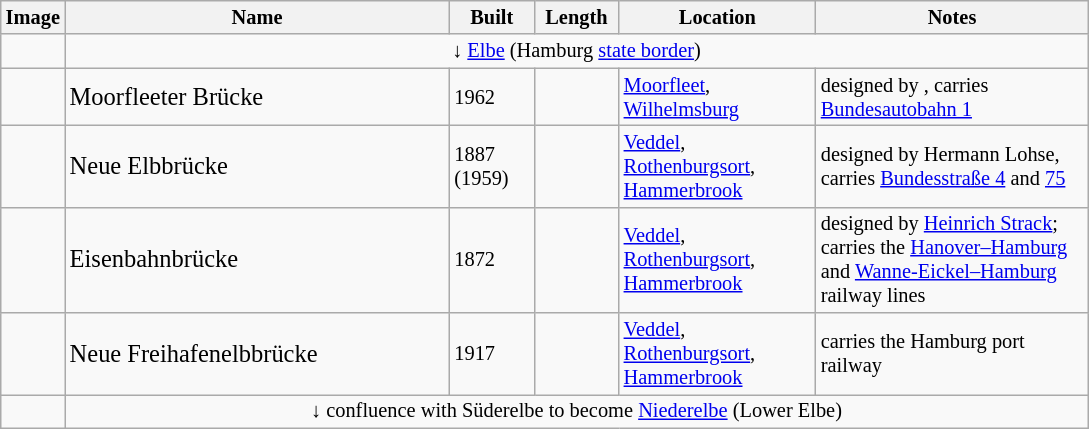<table class="wikitable sortable" style="font-size: 85%;">
<tr>
<th>Image</th>
<th width="250">Name</th>
<th width="50">Built</th>
<th width="50">Length</th>
<th width="125">Location</th>
<th width="175">Notes</th>
</tr>
<tr>
<td></td>
<td colspan="6" style="text-align:center">↓ <a href='#'>Elbe</a> (Hamburg <a href='#'>state border</a>)</td>
</tr>
<tr>
<td></td>
<td><big>Moorfleeter Brücke</big><br></td>
<td>1962</td>
<td></td>
<td><a href='#'>Moorfleet</a>, <a href='#'>Wilhelmsburg</a></td>
<td>designed by , carries <a href='#'>Bundesautobahn 1</a></td>
</tr>
<tr>
<td></td>
<td><big>Neue Elbbrücke</big><br></td>
<td>1887<br> (1959)</td>
<td></td>
<td><a href='#'>Veddel</a>, <a href='#'>Rothenburgsort</a>, <a href='#'>Hammerbrook</a></td>
<td>designed by Hermann Lohse, carries <a href='#'>Bundesstraße 4</a> and <a href='#'>75</a></td>
</tr>
<tr>
<td></td>
<td><big>Eisenbahnbrücke</big><br></td>
<td>1872</td>
<td></td>
<td><a href='#'>Veddel</a>, <a href='#'>Rothenburgsort</a>, <a href='#'>Hammerbrook</a></td>
<td>designed by <a href='#'>Heinrich Strack</a>; carries the <a href='#'>Hanover–Hamburg</a> and <a href='#'>Wanne-Eickel–Hamburg</a> railway lines</td>
</tr>
<tr>
<td></td>
<td><big>Neue Freihafenelbbrücke</big></td>
<td>1917</td>
<td></td>
<td><a href='#'>Veddel</a>, <a href='#'>Rothenburgsort</a>, <a href='#'>Hammerbrook</a></td>
<td>carries the Hamburg port railway</td>
</tr>
<tr>
<td></td>
<td colspan="6" style="text-align:center">↓ confluence with Süderelbe to become <a href='#'>Niederelbe</a> (Lower Elbe)</td>
</tr>
</table>
